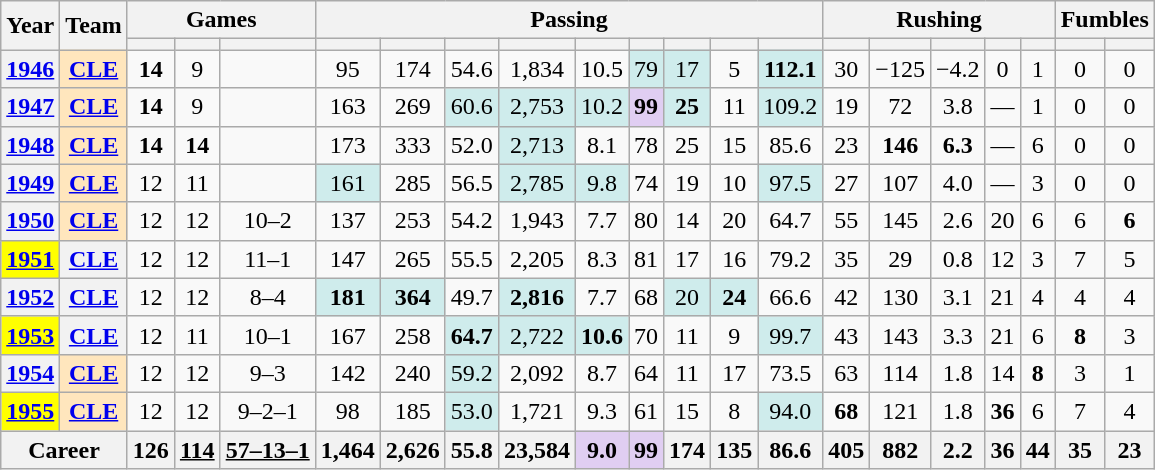<table class="wikitable" style="text-align:center;">
<tr>
<th rowspan="2">Year</th>
<th rowspan="2">Team</th>
<th colspan="3">Games</th>
<th colspan="9">Passing</th>
<th colspan="5">Rushing</th>
<th colspan="2">Fumbles</th>
</tr>
<tr>
<th></th>
<th></th>
<th></th>
<th></th>
<th></th>
<th></th>
<th></th>
<th></th>
<th></th>
<th></th>
<th></th>
<th></th>
<th></th>
<th></th>
<th></th>
<th></th>
<th></th>
<th></th>
<th></th>
</tr>
<tr>
<th><a href='#'>1946</a></th>
<th style="background:#ffe6bd;"><a href='#'>CLE</a></th>
<td><strong>14</strong></td>
<td>9</td>
<td></td>
<td>95</td>
<td>174</td>
<td>54.6</td>
<td>1,834</td>
<td>10.5</td>
<td style="background:#cfecec;">79</td>
<td style="background:#cfecec;">17</td>
<td>5</td>
<td style="background:#cfecec;"><strong>112.1</strong></td>
<td>30</td>
<td>−125</td>
<td>−4.2</td>
<td>0</td>
<td>1</td>
<td>0</td>
<td>0</td>
</tr>
<tr>
<th><a href='#'>1947</a></th>
<th style="background:#ffe6bd;"><a href='#'>CLE</a></th>
<td><strong>14</strong></td>
<td>9</td>
<td></td>
<td>163</td>
<td>269</td>
<td style="background:#cfecec;">60.6</td>
<td style="background:#cfecec;">2,753</td>
<td style="background:#cfecec;">10.2</td>
<td style="background:#e0cef2;"><strong>99</strong></td>
<td style="background:#cfecec;"><strong>25</strong></td>
<td>11</td>
<td style="background:#cfecec;">109.2</td>
<td>19</td>
<td>72</td>
<td>3.8</td>
<td>—</td>
<td>1</td>
<td>0</td>
<td>0</td>
</tr>
<tr>
<th><a href='#'>1948</a></th>
<th style="background:#ffe6bd;"><a href='#'>CLE</a></th>
<td><strong>14</strong></td>
<td><strong>14</strong></td>
<td></td>
<td>173</td>
<td>333</td>
<td>52.0</td>
<td style="background:#cfecec;">2,713</td>
<td>8.1</td>
<td>78</td>
<td>25</td>
<td>15</td>
<td>85.6</td>
<td>23</td>
<td><strong>146</strong></td>
<td><strong>6.3</strong></td>
<td>—</td>
<td>6</td>
<td>0</td>
<td>0</td>
</tr>
<tr>
<th><a href='#'>1949</a></th>
<th style="background:#ffe6bd;"><a href='#'>CLE</a></th>
<td>12</td>
<td>11</td>
<td></td>
<td style="background:#cfecec;">161</td>
<td>285</td>
<td>56.5</td>
<td style="background:#cfecec;">2,785</td>
<td style="background:#cfecec;">9.8</td>
<td>74</td>
<td>19</td>
<td>10</td>
<td style="background:#cfecec;">97.5</td>
<td>27</td>
<td>107</td>
<td>4.0</td>
<td>—</td>
<td>3</td>
<td>0</td>
<td>0</td>
</tr>
<tr>
<th><a href='#'>1950</a></th>
<th style="background:#ffe6bd;"><a href='#'>CLE</a></th>
<td>12</td>
<td>12</td>
<td>10–2</td>
<td>137</td>
<td>253</td>
<td>54.2</td>
<td>1,943</td>
<td>7.7</td>
<td>80</td>
<td>14</td>
<td>20</td>
<td>64.7</td>
<td>55</td>
<td>145</td>
<td>2.6</td>
<td>20</td>
<td>6</td>
<td>6</td>
<td><strong>6</strong></td>
</tr>
<tr>
<th style="background:#ffff00;"><a href='#'>1951</a></th>
<th><a href='#'>CLE</a></th>
<td>12</td>
<td>12</td>
<td>11–1</td>
<td>147</td>
<td>265</td>
<td>55.5</td>
<td>2,205</td>
<td>8.3</td>
<td>81</td>
<td>17</td>
<td>16</td>
<td>79.2</td>
<td>35</td>
<td>29</td>
<td>0.8</td>
<td>12</td>
<td>3</td>
<td>7</td>
<td>5</td>
</tr>
<tr>
<th><a href='#'>1952</a></th>
<th><a href='#'>CLE</a></th>
<td>12</td>
<td>12</td>
<td>8–4</td>
<td style="background:#cfecec;"><strong>181</strong></td>
<td style="background:#cfecec;"><strong>364</strong></td>
<td>49.7</td>
<td style="background:#cfecec;"><strong>2,816</strong></td>
<td>7.7</td>
<td>68</td>
<td style="background:#cfecec;">20</td>
<td style="background:#cfecec;"><strong>24</strong></td>
<td>66.6</td>
<td>42</td>
<td>130</td>
<td>3.1</td>
<td>21</td>
<td>4</td>
<td>4</td>
<td>4</td>
</tr>
<tr>
<th style="background:#ffff00;"><a href='#'>1953</a></th>
<th><a href='#'>CLE</a></th>
<td>12</td>
<td>11</td>
<td>10–1</td>
<td>167</td>
<td>258</td>
<td style="background:#cfecec;"><strong>64.7</strong></td>
<td style="background:#cfecec;">2,722</td>
<td style="background:#cfecec;"><strong>10.6</strong></td>
<td>70</td>
<td>11</td>
<td>9</td>
<td style="background:#cfecec;">99.7</td>
<td>43</td>
<td>143</td>
<td>3.3</td>
<td>21</td>
<td>6</td>
<td><strong>8</strong></td>
<td>3</td>
</tr>
<tr>
<th><a href='#'>1954</a></th>
<th style="background:#ffe6bd;"><a href='#'>CLE</a></th>
<td>12</td>
<td>12</td>
<td>9–3</td>
<td>142</td>
<td>240</td>
<td style="background:#cfecec;">59.2</td>
<td>2,092</td>
<td>8.7</td>
<td>64</td>
<td>11</td>
<td>17</td>
<td>73.5</td>
<td>63</td>
<td>114</td>
<td>1.8</td>
<td>14</td>
<td><strong>8</strong></td>
<td>3</td>
<td>1</td>
</tr>
<tr>
<th style="background:#ffff00;"><a href='#'>1955</a></th>
<th style="background:#ffe6bd;"><a href='#'>CLE</a></th>
<td>12</td>
<td>12</td>
<td>9–2–1</td>
<td>98</td>
<td>185</td>
<td style="background:#cfecec;">53.0</td>
<td>1,721</td>
<td>9.3</td>
<td>61</td>
<td>15</td>
<td>8</td>
<td style="background:#cfecec;">94.0</td>
<td><strong>68</strong></td>
<td>121</td>
<td>1.8</td>
<td><strong>36</strong></td>
<td>6</td>
<td>7</td>
<td>4</td>
</tr>
<tr>
<th colspan="2">Career</th>
<th>126</th>
<th><u>114</u></th>
<th><u>57–13–1</u></th>
<th>1,464</th>
<th>2,626</th>
<th>55.8</th>
<th>23,584</th>
<th style="background:#e0cef2;">9.0</th>
<th style="background:#e0cef2;">99</th>
<th>174</th>
<th>135</th>
<th>86.6</th>
<th>405</th>
<th>882</th>
<th>2.2</th>
<th>36</th>
<th>44</th>
<th>35</th>
<th>23</th>
</tr>
</table>
